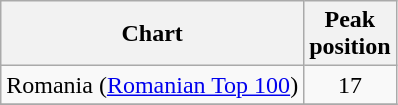<table class="wikitable">
<tr>
<th>Chart</th>
<th>Peak<br>position</th>
</tr>
<tr>
<td align="left">Romania (<a href='#'>Romanian Top 100</a>)</td>
<td style="text-align:center;">17</td>
</tr>
<tr>
</tr>
</table>
